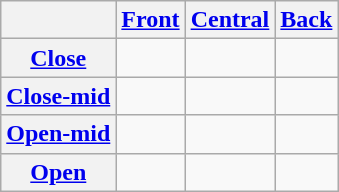<table class="wikitable" style="text-align:center;">
<tr>
<th></th>
<th><a href='#'>Front</a></th>
<th><a href='#'>Central</a></th>
<th><a href='#'>Back</a></th>
</tr>
<tr>
<th><a href='#'>Close</a></th>
<td> </td>
<td></td>
<td> </td>
</tr>
<tr>
<th><a href='#'>Close-mid</a></th>
<td></td>
<td></td>
<td></td>
</tr>
<tr>
<th><a href='#'>Open-mid</a></th>
<td> </td>
<td></td>
<td> </td>
</tr>
<tr>
<th><a href='#'>Open</a></th>
<td></td>
<td> </td>
<td></td>
</tr>
</table>
